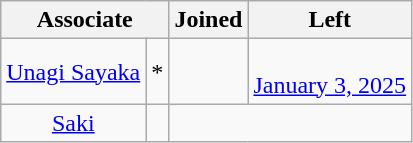<table class="wikitable sortable" style="text-align:center;">
<tr>
<th colspan="2">Associate</th>
<th>Joined</th>
<th>Left</th>
</tr>
<tr>
<td><a href='#'>Unagi Sayaka</a></td>
<td>*</td>
<td></td>
<td><br><a href='#'>January 3, 2025</a></td>
</tr>
<tr>
<td><a href='#'>Saki</a></td>
<td></td>
<td colspan=2></td>
</tr>
</table>
